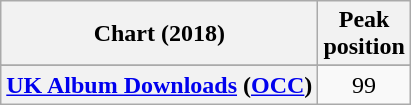<table class="wikitable sortable plainrowheaders" style="text-align:center">
<tr>
<th scope="col">Chart (2018)</th>
<th scope="col">Peak<br> position</th>
</tr>
<tr>
</tr>
<tr>
<th scope="row"><a href='#'>UK Album Downloads</a> (<a href='#'>OCC</a>)</th>
<td>99</td>
</tr>
</table>
